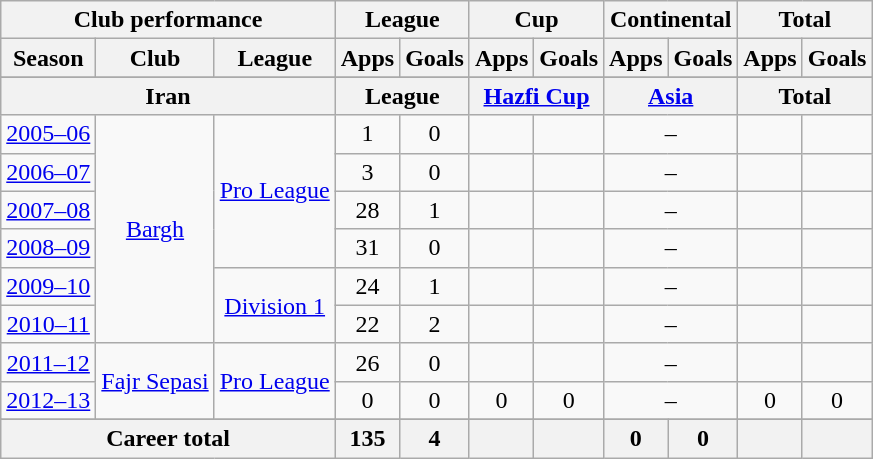<table class="wikitable" style="text-align:center">
<tr>
<th colspan=3>Club performance</th>
<th colspan=2>League</th>
<th colspan=2>Cup</th>
<th colspan=2>Continental</th>
<th colspan=2>Total</th>
</tr>
<tr>
<th>Season</th>
<th>Club</th>
<th>League</th>
<th>Apps</th>
<th>Goals</th>
<th>Apps</th>
<th>Goals</th>
<th>Apps</th>
<th>Goals</th>
<th>Apps</th>
<th>Goals</th>
</tr>
<tr>
</tr>
<tr>
<th colspan=3>Iran</th>
<th colspan=2>League</th>
<th colspan=2><a href='#'>Hazfi Cup</a></th>
<th colspan=2><a href='#'>Asia</a></th>
<th colspan=2>Total</th>
</tr>
<tr>
<td><a href='#'>2005–06</a></td>
<td rowspan="6"><a href='#'>Bargh</a></td>
<td rowspan="4"><a href='#'>Pro League</a></td>
<td>1</td>
<td>0</td>
<td></td>
<td></td>
<td colspan="2">–</td>
<td></td>
<td></td>
</tr>
<tr>
<td><a href='#'>2006–07</a></td>
<td>3</td>
<td>0</td>
<td></td>
<td></td>
<td colspan="2">–</td>
<td></td>
<td></td>
</tr>
<tr>
<td><a href='#'>2007–08</a></td>
<td>28</td>
<td>1</td>
<td></td>
<td></td>
<td colspan="2">–</td>
<td></td>
<td></td>
</tr>
<tr>
<td><a href='#'>2008–09</a></td>
<td>31</td>
<td>0</td>
<td></td>
<td></td>
<td colspan="2">–</td>
<td></td>
<td></td>
</tr>
<tr>
<td><a href='#'>2009–10</a></td>
<td rowspan="2"><a href='#'>Division 1</a></td>
<td>24</td>
<td>1</td>
<td></td>
<td></td>
<td colspan="2">–</td>
<td></td>
<td></td>
</tr>
<tr>
<td><a href='#'>2010–11</a></td>
<td>22</td>
<td>2</td>
<td></td>
<td></td>
<td colspan="2">–</td>
<td></td>
<td></td>
</tr>
<tr>
<td><a href='#'>2011–12</a></td>
<td rowspan="2"><a href='#'>Fajr Sepasi</a></td>
<td rowspan="2"><a href='#'>Pro League</a></td>
<td>26</td>
<td>0</td>
<td></td>
<td></td>
<td colspan="2">–</td>
<td></td>
<td></td>
</tr>
<tr>
<td><a href='#'>2012–13</a></td>
<td>0</td>
<td>0</td>
<td>0</td>
<td>0</td>
<td colspan="2">–</td>
<td>0</td>
<td>0</td>
</tr>
<tr>
</tr>
<tr>
<th colspan=3>Career total</th>
<th>135</th>
<th>4</th>
<th></th>
<th></th>
<th>0</th>
<th>0</th>
<th></th>
<th></th>
</tr>
</table>
